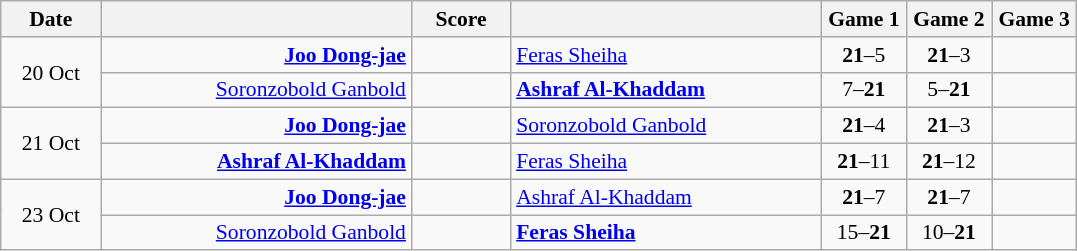<table class="wikitable" style="text-align:center; font-size:90% ">
<tr>
<th width="60">Date</th>
<th align="right" width="200"></th>
<th width="60">Score</th>
<th align="left" width="200"></th>
<th width="50">Game 1</th>
<th width="50">Game 2</th>
<th width="50">Game 3</th>
</tr>
<tr>
<td rowspan="2">20 Oct</td>
<td align="right"><strong><a href='#'>Joo Dong-jae</a> </strong></td>
<td align="center"></td>
<td align="left"> <a href='#'>Feras Sheiha</a></td>
<td><strong>21</strong>–5</td>
<td><strong>21</strong>–3</td>
<td></td>
</tr>
<tr>
<td align="right"><a href='#'>Soronzobold Ganbold</a> </td>
<td align="center"></td>
<td align="left"><strong> <a href='#'>Ashraf Al-Khaddam</a></strong></td>
<td>7–<strong>21</strong></td>
<td>5–<strong>21</strong></td>
<td></td>
</tr>
<tr>
<td rowspan="2">21 Oct</td>
<td align="right"><strong><a href='#'>Joo Dong-jae</a> </strong></td>
<td align="center"></td>
<td align="left"> <a href='#'>Soronzobold Ganbold</a></td>
<td><strong>21</strong>–4</td>
<td><strong>21</strong>–3</td>
<td></td>
</tr>
<tr>
<td align="right"><strong><a href='#'>Ashraf Al-Khaddam</a> </strong></td>
<td align="center"></td>
<td align="left"> <a href='#'>Feras Sheiha</a></td>
<td><strong>21</strong>–11</td>
<td><strong>21</strong>–12</td>
<td></td>
</tr>
<tr>
<td rowspan="2">23 Oct</td>
<td align="right"><strong><a href='#'>Joo Dong-jae</a> </strong></td>
<td align="center"></td>
<td align="left"> <a href='#'>Ashraf Al-Khaddam</a></td>
<td><strong>21</strong>–7</td>
<td><strong>21</strong>–7</td>
<td></td>
</tr>
<tr>
<td align="right"><a href='#'>Soronzobold Ganbold</a> </td>
<td align="center"></td>
<td align="left"><strong> <a href='#'>Feras Sheiha</a></strong></td>
<td>15–<strong>21</strong></td>
<td>10–<strong>21</strong></td>
<td></td>
</tr>
</table>
